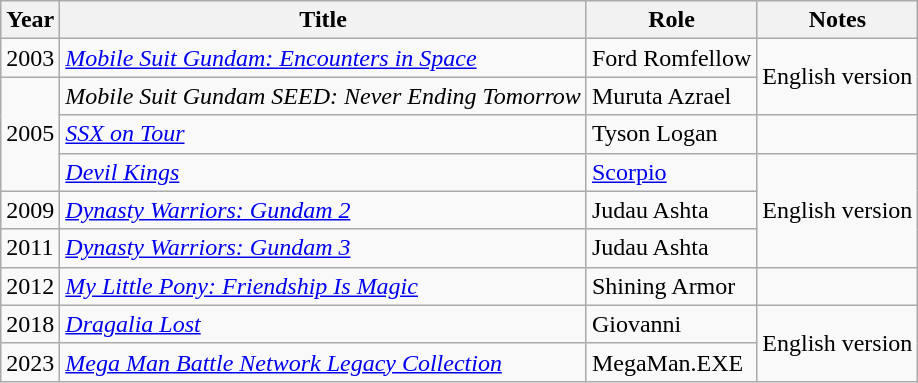<table class="wikitable sortable">
<tr>
<th>Year</th>
<th>Title</th>
<th>Role</th>
<th>Notes</th>
</tr>
<tr>
<td>2003</td>
<td><em><a href='#'>Mobile Suit Gundam: Encounters in Space</a></em></td>
<td>Ford Romfellow</td>
<td rowspan="2">English version</td>
</tr>
<tr>
<td rowspan="3">2005</td>
<td><em>Mobile Suit Gundam SEED: Never Ending Tomorrow</em></td>
<td>Muruta Azrael</td>
</tr>
<tr>
<td><em><a href='#'>SSX on Tour</a></em></td>
<td>Tyson Logan</td>
<td></td>
</tr>
<tr>
<td><em><a href='#'>Devil Kings</a></em></td>
<td><a href='#'>Scorpio</a></td>
<td rowspan="3">English version</td>
</tr>
<tr>
<td>2009</td>
<td><em><a href='#'>Dynasty Warriors: Gundam 2</a></em></td>
<td>Judau Ashta</td>
</tr>
<tr>
<td>2011</td>
<td><em><a href='#'>Dynasty Warriors: Gundam 3</a></em></td>
<td>Judau Ashta</td>
</tr>
<tr>
<td>2012</td>
<td><em><a href='#'>My Little Pony: Friendship Is Magic</a></em></td>
<td>Shining Armor</td>
<td></td>
</tr>
<tr>
<td>2018</td>
<td><em><a href='#'>Dragalia Lost</a></em></td>
<td>Giovanni</td>
<td rowspan="2">English version</td>
</tr>
<tr>
<td>2023</td>
<td><em><a href='#'>Mega Man Battle Network Legacy Collection</a></em></td>
<td>MegaMan.EXE</td>
</tr>
</table>
